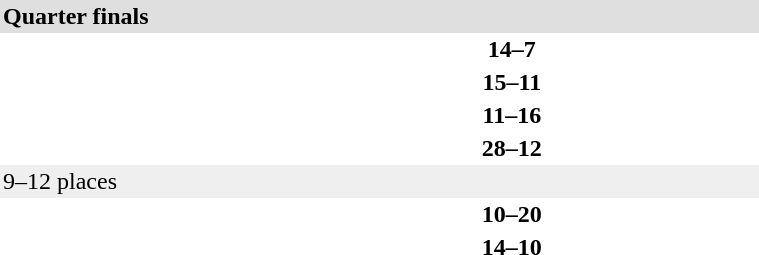<table cellpadding=2 cellspacing=0 width=40%>
<tr>
<td colspan=3 align=left style="background:#dfdfdf;"><strong>Quarter finals</strong></td>
</tr>
<tr>
<td width=40% align=right></td>
<td align=center><strong>14–7</strong></td>
<td></td>
</tr>
<tr>
<td width=40% align=right></td>
<td align=center><strong>15–11</strong></td>
<td></td>
</tr>
<tr>
<td width=40% align=right></td>
<td align=center><strong>11–16</strong></td>
<td></td>
</tr>
<tr>
<td width=40% align=right></td>
<td align=center><strong>28–12</strong></td>
<td></td>
</tr>
<tr>
<td width=40% align=left colspan=3 style="background:#efefef;">9–12 places</td>
</tr>
<tr>
<td width=40% align=right></td>
<td align=center><strong>10–20</strong></td>
<td></td>
</tr>
<tr>
<td width=40% align=right></td>
<td align=center><strong>14–10</strong></td>
<td></td>
</tr>
</table>
